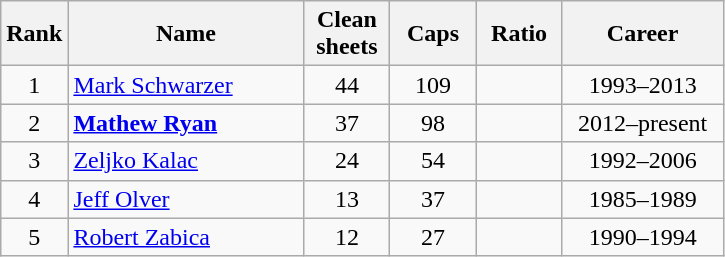<table class="wikitable sortable" style="text-align:center">
<tr>
<th width="30">Rank</th>
<th width="150">Name</th>
<th width="50">Clean sheets</th>
<th width="50">Caps</th>
<th width="50">Ratio</th>
<th width="100">Career</th>
</tr>
<tr>
<td>1</td>
<td style="text-align:left"><a href='#'>Mark Schwarzer</a></td>
<td>44</td>
<td>109</td>
<td></td>
<td>1993–2013</td>
</tr>
<tr>
<td>2</td>
<td style="text-align:left;"><strong><a href='#'>Mathew Ryan</a></strong></td>
<td>37</td>
<td>98</td>
<td></td>
<td>2012–present</td>
</tr>
<tr>
<td>3</td>
<td style="text-align:left"><a href='#'>Zeljko Kalac</a></td>
<td>24</td>
<td>54</td>
<td></td>
<td>1992–2006</td>
</tr>
<tr>
<td>4</td>
<td style="text-align:left;"><a href='#'>Jeff Olver</a></td>
<td>13</td>
<td>37</td>
<td></td>
<td>1985–1989</td>
</tr>
<tr>
<td>5</td>
<td style="text-align:left;"><a href='#'>Robert Zabica</a></td>
<td>12</td>
<td>27</td>
<td></td>
<td>1990–1994</td>
</tr>
</table>
